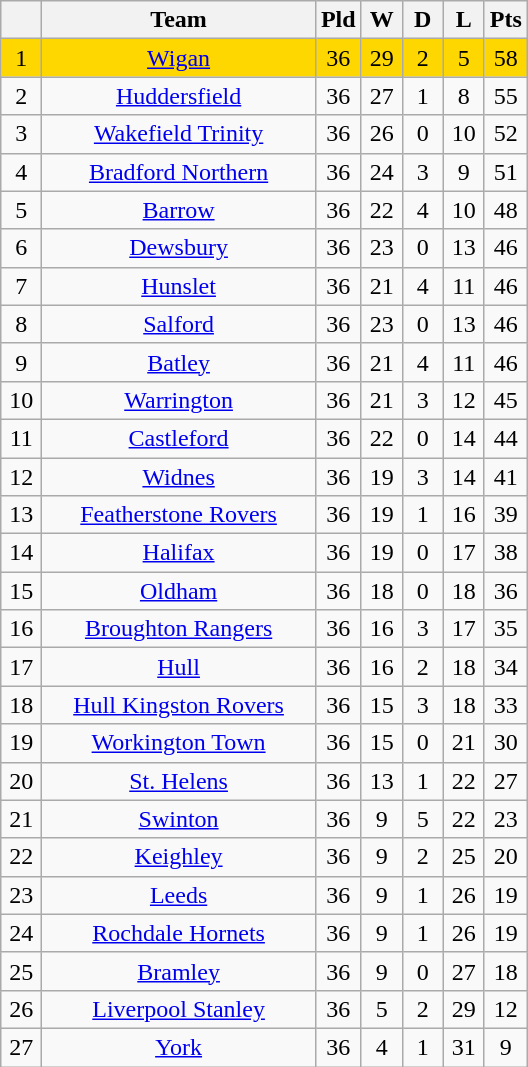<table class="wikitable" style="text-align:center;">
<tr>
<th style="width:20px;" abbr="Position"></th>
<th width=175>Team</th>
<th style="width:20px;" abbr="Played">Pld</th>
<th style="width:20px;" abbr="Won">W</th>
<th style="width:20px;" abbr="Drawn">D</th>
<th style="width:20px;" abbr="Lost">L</th>
<th style="width:20px;" abbr="Points">Pts</th>
</tr>
<tr style="text-align:center; background:gold;">
<td>1</td>
<td><a href='#'>Wigan</a></td>
<td>36</td>
<td>29</td>
<td>2</td>
<td>5</td>
<td>58</td>
</tr>
<tr style="text-align:center;">
<td>2</td>
<td><a href='#'>Huddersfield</a></td>
<td>36</td>
<td>27</td>
<td>1</td>
<td>8</td>
<td>55</td>
</tr>
<tr style="text-align:center;">
<td>3</td>
<td><a href='#'>Wakefield Trinity</a></td>
<td>36</td>
<td>26</td>
<td>0</td>
<td>10</td>
<td>52</td>
</tr>
<tr style="text-align:center;">
<td>4</td>
<td><a href='#'>Bradford Northern</a></td>
<td>36</td>
<td>24</td>
<td>3</td>
<td>9</td>
<td>51</td>
</tr>
<tr style="text-align:center;">
<td>5</td>
<td><a href='#'>Barrow</a></td>
<td>36</td>
<td>22</td>
<td>4</td>
<td>10</td>
<td>48</td>
</tr>
<tr style="text-align:center;">
<td>6</td>
<td><a href='#'>Dewsbury</a></td>
<td>36</td>
<td>23</td>
<td>0</td>
<td>13</td>
<td>46</td>
</tr>
<tr style="text-align:center;">
<td>7</td>
<td><a href='#'>Hunslet</a></td>
<td>36</td>
<td>21</td>
<td>4</td>
<td>11</td>
<td>46</td>
</tr>
<tr style="text-align:center;">
<td>8</td>
<td><a href='#'>Salford</a></td>
<td>36</td>
<td>23</td>
<td>0</td>
<td>13</td>
<td>46</td>
</tr>
<tr style="text-align:center;">
<td>9</td>
<td><a href='#'>Batley</a></td>
<td>36</td>
<td>21</td>
<td>4</td>
<td>11</td>
<td>46</td>
</tr>
<tr style="text-align:center;">
<td>10</td>
<td><a href='#'>Warrington</a></td>
<td>36</td>
<td>21</td>
<td>3</td>
<td>12</td>
<td>45</td>
</tr>
<tr style="text-align:center;">
<td>11</td>
<td><a href='#'>Castleford</a></td>
<td>36</td>
<td>22</td>
<td>0</td>
<td>14</td>
<td>44</td>
</tr>
<tr style="text-align:center;">
<td>12</td>
<td><a href='#'>Widnes</a></td>
<td>36</td>
<td>19</td>
<td>3</td>
<td>14</td>
<td>41</td>
</tr>
<tr style="text-align:center;">
<td>13</td>
<td><a href='#'>Featherstone Rovers</a></td>
<td>36</td>
<td>19</td>
<td>1</td>
<td>16</td>
<td>39</td>
</tr>
<tr style="text-align:center;">
<td>14</td>
<td><a href='#'>Halifax</a></td>
<td>36</td>
<td>19</td>
<td>0</td>
<td>17</td>
<td>38</td>
</tr>
<tr style="text-align:center;">
<td>15</td>
<td><a href='#'>Oldham</a></td>
<td>36</td>
<td>18</td>
<td>0</td>
<td>18</td>
<td>36</td>
</tr>
<tr style="text-align:center;">
<td>16</td>
<td><a href='#'>Broughton Rangers</a></td>
<td>36</td>
<td>16</td>
<td>3</td>
<td>17</td>
<td>35</td>
</tr>
<tr style="text-align:center;">
<td>17</td>
<td><a href='#'>Hull</a></td>
<td>36</td>
<td>16</td>
<td>2</td>
<td>18</td>
<td>34</td>
</tr>
<tr style="text-align:center;">
<td>18</td>
<td><a href='#'>Hull Kingston Rovers</a></td>
<td>36</td>
<td>15</td>
<td>3</td>
<td>18</td>
<td>33</td>
</tr>
<tr style="text-align:center;">
<td>19</td>
<td><a href='#'>Workington Town</a></td>
<td>36</td>
<td>15</td>
<td>0</td>
<td>21</td>
<td>30</td>
</tr>
<tr style="text-align:center;">
<td>20</td>
<td><a href='#'>St. Helens</a></td>
<td>36</td>
<td>13</td>
<td>1</td>
<td>22</td>
<td>27</td>
</tr>
<tr style="text-align:center;">
<td>21</td>
<td><a href='#'>Swinton</a></td>
<td>36</td>
<td>9</td>
<td>5</td>
<td>22</td>
<td>23</td>
</tr>
<tr style="text-align:center;">
<td>22</td>
<td><a href='#'>Keighley</a></td>
<td>36</td>
<td>9</td>
<td>2</td>
<td>25</td>
<td>20</td>
</tr>
<tr style="text-align:center;">
<td>23</td>
<td><a href='#'>Leeds</a></td>
<td>36</td>
<td>9</td>
<td>1</td>
<td>26</td>
<td>19</td>
</tr>
<tr style="text-align:center;">
<td>24</td>
<td><a href='#'>Rochdale Hornets</a></td>
<td>36</td>
<td>9</td>
<td>1</td>
<td>26</td>
<td>19</td>
</tr>
<tr style="text-align:center;">
<td>25</td>
<td><a href='#'>Bramley</a></td>
<td>36</td>
<td>9</td>
<td>0</td>
<td>27</td>
<td>18</td>
</tr>
<tr style="text-align:center;">
<td>26</td>
<td><a href='#'>Liverpool Stanley</a></td>
<td>36</td>
<td>5</td>
<td>2</td>
<td>29</td>
<td>12</td>
</tr>
<tr style="text-align:center;">
<td>27</td>
<td><a href='#'>York</a></td>
<td>36</td>
<td>4</td>
<td>1</td>
<td>31</td>
<td>9</td>
</tr>
</table>
